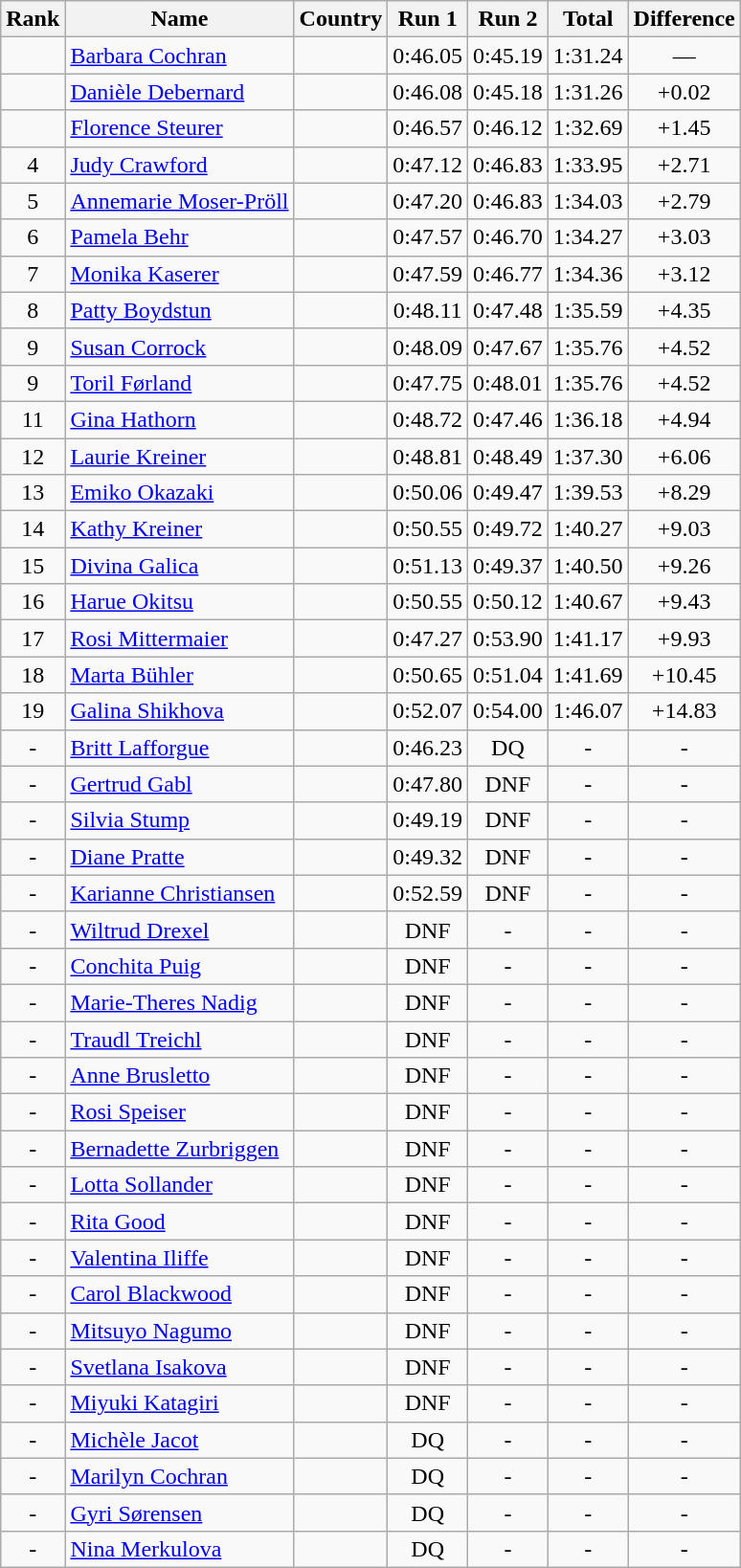<table class="wikitable sortable" style="text-align:center">
<tr>
<th>Rank</th>
<th>Name</th>
<th>Country</th>
<th>Run 1</th>
<th>Run 2</th>
<th>Total</th>
<th>Difference</th>
</tr>
<tr>
<td></td>
<td align=left><a href='#'>Barbara Cochran</a></td>
<td align=left></td>
<td>0:46.05</td>
<td>0:45.19</td>
<td>1:31.24</td>
<td>—</td>
</tr>
<tr>
<td></td>
<td align=left><a href='#'>Danièle Debernard</a></td>
<td align=left></td>
<td>0:46.08</td>
<td>0:45.18</td>
<td>1:31.26</td>
<td>+0.02</td>
</tr>
<tr>
<td></td>
<td align=left><a href='#'>Florence Steurer</a></td>
<td align=left></td>
<td>0:46.57</td>
<td>0:46.12</td>
<td>1:32.69</td>
<td>+1.45</td>
</tr>
<tr>
<td>4</td>
<td align=left><a href='#'>Judy Crawford</a></td>
<td align=left></td>
<td>0:47.12</td>
<td>0:46.83</td>
<td>1:33.95</td>
<td>+2.71</td>
</tr>
<tr>
<td>5</td>
<td align=left><a href='#'>Annemarie Moser-Pröll</a></td>
<td align=left></td>
<td>0:47.20</td>
<td>0:46.83</td>
<td>1:34.03</td>
<td>+2.79</td>
</tr>
<tr>
<td>6</td>
<td align=left><a href='#'>Pamela Behr</a></td>
<td align=left></td>
<td>0:47.57</td>
<td>0:46.70</td>
<td>1:34.27</td>
<td>+3.03</td>
</tr>
<tr>
<td>7</td>
<td align=left><a href='#'>Monika Kaserer</a></td>
<td align=left></td>
<td>0:47.59</td>
<td>0:46.77</td>
<td>1:34.36</td>
<td>+3.12</td>
</tr>
<tr>
<td>8</td>
<td align=left><a href='#'>Patty Boydstun</a></td>
<td align=left></td>
<td>0:48.11</td>
<td>0:47.48</td>
<td>1:35.59</td>
<td>+4.35</td>
</tr>
<tr>
<td>9</td>
<td align=left><a href='#'>Susan Corrock</a></td>
<td align=left></td>
<td>0:48.09</td>
<td>0:47.67</td>
<td>1:35.76</td>
<td>+4.52</td>
</tr>
<tr>
<td>9</td>
<td align=left><a href='#'>Toril Førland</a></td>
<td align=left></td>
<td>0:47.75</td>
<td>0:48.01</td>
<td>1:35.76</td>
<td>+4.52</td>
</tr>
<tr>
<td>11</td>
<td align=left><a href='#'>Gina Hathorn</a></td>
<td align=left></td>
<td>0:48.72</td>
<td>0:47.46</td>
<td>1:36.18</td>
<td>+4.94</td>
</tr>
<tr>
<td>12</td>
<td align=left><a href='#'>Laurie Kreiner</a></td>
<td align=left></td>
<td>0:48.81</td>
<td>0:48.49</td>
<td>1:37.30</td>
<td>+6.06</td>
</tr>
<tr>
<td>13</td>
<td align=left><a href='#'>Emiko Okazaki</a></td>
<td align=left></td>
<td>0:50.06</td>
<td>0:49.47</td>
<td>1:39.53</td>
<td>+8.29</td>
</tr>
<tr>
<td>14</td>
<td align=left><a href='#'>Kathy Kreiner</a></td>
<td align=left></td>
<td>0:50.55</td>
<td>0:49.72</td>
<td>1:40.27</td>
<td>+9.03</td>
</tr>
<tr>
<td>15</td>
<td align=left><a href='#'>Divina Galica</a></td>
<td align=left></td>
<td>0:51.13</td>
<td>0:49.37</td>
<td>1:40.50</td>
<td>+9.26</td>
</tr>
<tr>
<td>16</td>
<td align=left><a href='#'>Harue Okitsu</a></td>
<td align=left></td>
<td>0:50.55</td>
<td>0:50.12</td>
<td>1:40.67</td>
<td>+9.43</td>
</tr>
<tr>
<td>17</td>
<td align=left><a href='#'>Rosi Mittermaier</a></td>
<td align=left></td>
<td>0:47.27</td>
<td>0:53.90</td>
<td>1:41.17</td>
<td>+9.93</td>
</tr>
<tr>
<td>18</td>
<td align=left><a href='#'>Marta Bühler</a></td>
<td align=left></td>
<td>0:50.65</td>
<td>0:51.04</td>
<td>1:41.69</td>
<td>+10.45</td>
</tr>
<tr>
<td>19</td>
<td align=left><a href='#'>Galina Shikhova</a></td>
<td align=left></td>
<td>0:52.07</td>
<td>0:54.00</td>
<td>1:46.07</td>
<td>+14.83</td>
</tr>
<tr>
<td>-</td>
<td align=left><a href='#'>Britt Lafforgue</a></td>
<td align=left></td>
<td>0:46.23</td>
<td>DQ</td>
<td>-</td>
<td>-</td>
</tr>
<tr>
<td>-</td>
<td align=left><a href='#'>Gertrud Gabl</a></td>
<td align=left></td>
<td>0:47.80</td>
<td>DNF</td>
<td>-</td>
<td>-</td>
</tr>
<tr>
<td>-</td>
<td align=left><a href='#'>Silvia Stump</a></td>
<td align=left></td>
<td>0:49.19</td>
<td>DNF</td>
<td>-</td>
<td>-</td>
</tr>
<tr>
<td>-</td>
<td align=left><a href='#'>Diane Pratte</a></td>
<td align=left></td>
<td>0:49.32</td>
<td>DNF</td>
<td>-</td>
<td>-</td>
</tr>
<tr>
<td>-</td>
<td align=left><a href='#'>Karianne Christiansen</a></td>
<td align=left></td>
<td>0:52.59</td>
<td>DNF</td>
<td>-</td>
<td>-</td>
</tr>
<tr>
<td>-</td>
<td align=left><a href='#'>Wiltrud Drexel</a></td>
<td align=left></td>
<td>DNF</td>
<td>-</td>
<td>-</td>
<td>-</td>
</tr>
<tr>
<td>-</td>
<td align=left><a href='#'>Conchita Puig</a></td>
<td align=left></td>
<td>DNF</td>
<td>-</td>
<td>-</td>
<td>-</td>
</tr>
<tr>
<td>-</td>
<td align=left><a href='#'>Marie-Theres Nadig</a></td>
<td align=left></td>
<td>DNF</td>
<td>-</td>
<td>-</td>
<td>-</td>
</tr>
<tr>
<td>-</td>
<td align=left><a href='#'>Traudl Treichl</a></td>
<td align=left></td>
<td>DNF</td>
<td>-</td>
<td>-</td>
<td>-</td>
</tr>
<tr>
<td>-</td>
<td align=left><a href='#'>Anne Brusletto</a></td>
<td align=left></td>
<td>DNF</td>
<td>-</td>
<td>-</td>
<td>-</td>
</tr>
<tr>
<td>-</td>
<td align=left><a href='#'>Rosi Speiser</a></td>
<td align=left></td>
<td>DNF</td>
<td>-</td>
<td>-</td>
<td>-</td>
</tr>
<tr>
<td>-</td>
<td align=left><a href='#'>Bernadette Zurbriggen</a></td>
<td align=left></td>
<td>DNF</td>
<td>-</td>
<td>-</td>
<td>-</td>
</tr>
<tr>
<td>-</td>
<td align=left><a href='#'>Lotta Sollander</a></td>
<td align=left></td>
<td>DNF</td>
<td>-</td>
<td>-</td>
<td>-</td>
</tr>
<tr>
<td>-</td>
<td align=left><a href='#'>Rita Good</a></td>
<td align=left></td>
<td>DNF</td>
<td>-</td>
<td>-</td>
<td>-</td>
</tr>
<tr>
<td>-</td>
<td align=left><a href='#'>Valentina Iliffe</a></td>
<td align=left></td>
<td>DNF</td>
<td>-</td>
<td>-</td>
<td>-</td>
</tr>
<tr>
<td>-</td>
<td align=left><a href='#'>Carol Blackwood</a></td>
<td align=left></td>
<td>DNF</td>
<td>-</td>
<td>-</td>
<td>-</td>
</tr>
<tr>
<td>-</td>
<td align=left><a href='#'>Mitsuyo Nagumo</a></td>
<td align=left></td>
<td>DNF</td>
<td>-</td>
<td>-</td>
<td>-</td>
</tr>
<tr>
<td>-</td>
<td align=left><a href='#'>Svetlana Isakova</a></td>
<td align=left></td>
<td>DNF</td>
<td>-</td>
<td>-</td>
<td>-</td>
</tr>
<tr>
<td>-</td>
<td align=left><a href='#'>Miyuki Katagiri</a></td>
<td align=left></td>
<td>DNF</td>
<td>-</td>
<td>-</td>
<td>-</td>
</tr>
<tr>
<td>-</td>
<td align=left><a href='#'>Michèle Jacot</a></td>
<td align=left></td>
<td>DQ</td>
<td>-</td>
<td>-</td>
<td>-</td>
</tr>
<tr>
<td>-</td>
<td align=left><a href='#'>Marilyn Cochran</a></td>
<td align=left></td>
<td>DQ</td>
<td>-</td>
<td>-</td>
<td>-</td>
</tr>
<tr>
<td>-</td>
<td align=left><a href='#'>Gyri Sørensen</a></td>
<td align=left></td>
<td>DQ</td>
<td>-</td>
<td>-</td>
<td>-</td>
</tr>
<tr>
<td>-</td>
<td align=left><a href='#'>Nina Merkulova</a></td>
<td align=left></td>
<td>DQ</td>
<td>-</td>
<td>-</td>
<td>-</td>
</tr>
</table>
